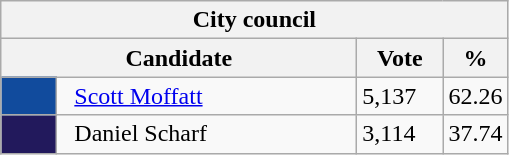<table class="wikitable">
<tr>
<th colspan="4">City council</th>
</tr>
<tr>
<th bgcolor="#DDDDFF" width="230px" colspan="2">Candidate</th>
<th bgcolor="#DDDDFF" width="50px">Vote</th>
<th bgcolor="#DDDDFF" width="30px">%</th>
</tr>
<tr>
<td bgcolor=#114B9D width="30px"> </td>
<td>  <a href='#'>Scott Moffatt</a></td>
<td>5,137</td>
<td>62.26</td>
</tr>
<tr>
<td bgcolor=#22195C width="30px"> </td>
<td>  Daniel Scharf</td>
<td>3,114</td>
<td>37.74</td>
</tr>
</table>
